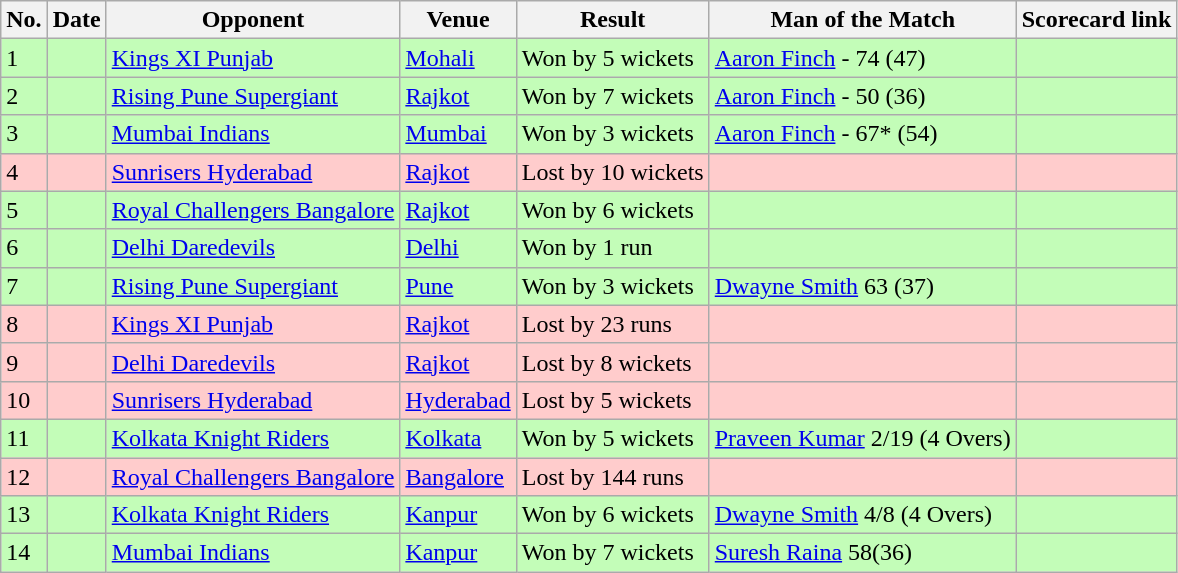<table class="wikitable sortable">
<tr>
<th>No.</th>
<th>Date</th>
<th>Opponent</th>
<th>Venue</th>
<th>Result</th>
<th>Man of the Match</th>
<th>Scorecard link</th>
</tr>
<tr style="background:#c3fdb8;">
<td>1</td>
<td></td>
<td><a href='#'>Kings XI Punjab</a></td>
<td><a href='#'>Mohali</a></td>
<td>Won by 5 wickets</td>
<td><a href='#'>Aaron Finch</a> - 74 (47)</td>
<td></td>
</tr>
<tr style="background:#c3fdb8;">
<td>2</td>
<td></td>
<td><a href='#'>Rising Pune Supergiant</a></td>
<td><a href='#'>Rajkot</a></td>
<td>Won by 7 wickets</td>
<td><a href='#'>Aaron Finch</a> - 50 (36)</td>
<td></td>
</tr>
<tr style="background:#c3fdb8;">
<td>3</td>
<td></td>
<td><a href='#'>Mumbai Indians</a></td>
<td><a href='#'>Mumbai</a></td>
<td>Won by 3 wickets</td>
<td><a href='#'>Aaron Finch</a> - 67* (54)</td>
<td></td>
</tr>
<tr style="background:#fcc;">
<td>4</td>
<td></td>
<td><a href='#'>Sunrisers Hyderabad</a></td>
<td><a href='#'>Rajkot</a></td>
<td>Lost by 10 wickets</td>
<td></td>
<td></td>
</tr>
<tr style="background:#c3fdb8;">
<td>5</td>
<td></td>
<td><a href='#'>Royal Challengers Bangalore</a></td>
<td><a href='#'>Rajkot</a></td>
<td>Won by 6 wickets</td>
<td></td>
<td></td>
</tr>
<tr style="background:#c3fdb8;">
<td>6</td>
<td></td>
<td><a href='#'>Delhi Daredevils</a></td>
<td><a href='#'>Delhi</a></td>
<td>Won by 1 run</td>
<td></td>
<td></td>
</tr>
<tr style="background:#c3fdb8;">
<td>7</td>
<td></td>
<td><a href='#'>Rising Pune Supergiant</a></td>
<td><a href='#'>Pune</a></td>
<td>Won by 3 wickets</td>
<td><a href='#'>Dwayne Smith</a> 63 (37)</td>
<td></td>
</tr>
<tr style="background:#fcc;">
<td>8</td>
<td></td>
<td><a href='#'>Kings XI Punjab</a></td>
<td><a href='#'>Rajkot</a></td>
<td>Lost by 23 runs</td>
<td></td>
<td></td>
</tr>
<tr style="background:#fcc;">
<td>9</td>
<td></td>
<td><a href='#'>Delhi Daredevils</a></td>
<td><a href='#'>Rajkot</a></td>
<td>Lost by 8 wickets</td>
<td></td>
<td></td>
</tr>
<tr style="background:#fcc;">
<td>10</td>
<td></td>
<td><a href='#'>Sunrisers Hyderabad</a></td>
<td><a href='#'>Hyderabad</a></td>
<td>Lost by 5 wickets</td>
<td></td>
<td></td>
</tr>
<tr style="background:#c3fdb8;">
<td>11</td>
<td></td>
<td><a href='#'>Kolkata Knight Riders</a></td>
<td><a href='#'>Kolkata</a></td>
<td>Won by 5 wickets</td>
<td><a href='#'>Praveen Kumar</a> 2/19 (4 Overs)</td>
<td></td>
</tr>
<tr style="background:#fcc;">
<td>12</td>
<td></td>
<td><a href='#'>Royal Challengers Bangalore</a></td>
<td><a href='#'>Bangalore</a></td>
<td>Lost by 144 runs</td>
<td></td>
<td></td>
</tr>
<tr style="background:#c3fdb8;">
<td>13</td>
<td></td>
<td><a href='#'>Kolkata Knight Riders</a></td>
<td><a href='#'>Kanpur</a></td>
<td>Won by 6 wickets</td>
<td><a href='#'>Dwayne Smith</a> 4/8 (4 Overs)</td>
<td></td>
</tr>
<tr style="background:#c3fdb8;">
<td>14</td>
<td></td>
<td><a href='#'>Mumbai Indians</a></td>
<td><a href='#'>Kanpur</a></td>
<td>Won by 7 wickets</td>
<td><a href='#'>Suresh Raina</a> 58(36)</td>
<td></td>
</tr>
</table>
